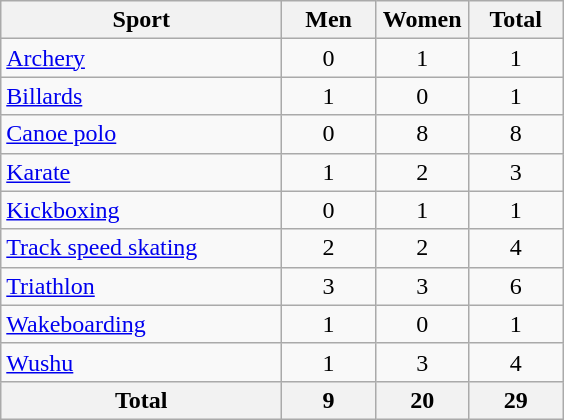<table class="wikitable sortable" style="text-align:center;">
<tr>
<th width=180>Sport</th>
<th width=55>Men</th>
<th width=55>Women</th>
<th width=55>Total</th>
</tr>
<tr>
<td align=left><a href='#'>Archery</a></td>
<td>0</td>
<td>1</td>
<td>1</td>
</tr>
<tr>
<td align=left><a href='#'>Billards</a></td>
<td>1</td>
<td>0</td>
<td>1</td>
</tr>
<tr>
<td align=left><a href='#'>Canoe polo</a></td>
<td>0</td>
<td>8</td>
<td>8</td>
</tr>
<tr>
<td align=left><a href='#'>Karate</a></td>
<td>1</td>
<td>2</td>
<td>3</td>
</tr>
<tr>
<td align=left><a href='#'>Kickboxing</a></td>
<td>0</td>
<td>1</td>
<td>1</td>
</tr>
<tr>
<td align=left><a href='#'>Track speed skating</a></td>
<td>2</td>
<td>2</td>
<td>4</td>
</tr>
<tr>
<td align=left><a href='#'>Triathlon</a></td>
<td>3</td>
<td>3</td>
<td>6</td>
</tr>
<tr>
<td align=left><a href='#'>Wakeboarding</a></td>
<td>1</td>
<td>0</td>
<td>1</td>
</tr>
<tr>
<td align=left><a href='#'>Wushu</a></td>
<td>1</td>
<td>3</td>
<td>4</td>
</tr>
<tr>
<th>Total</th>
<th>9</th>
<th>20</th>
<th>29</th>
</tr>
</table>
